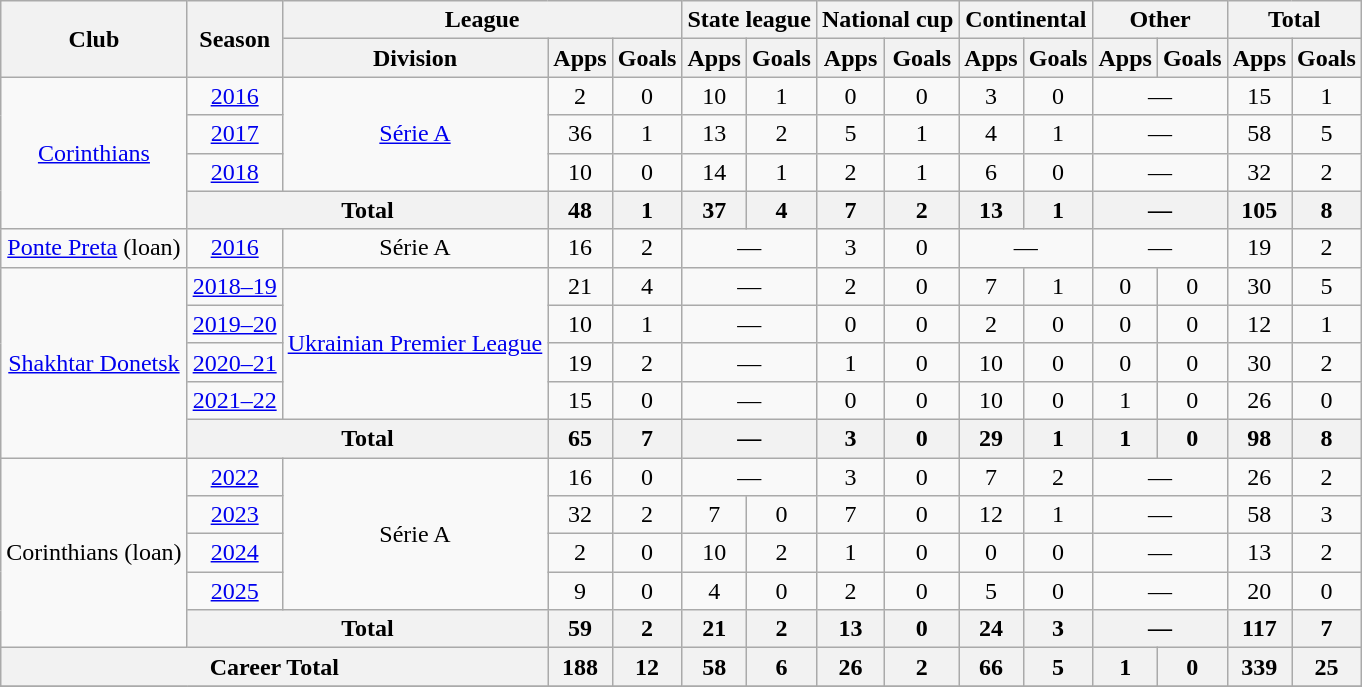<table class="wikitable" style="text-align: center;">
<tr>
<th rowspan="2">Club</th>
<th rowspan="2">Season</th>
<th colspan="3">League</th>
<th colspan="2">State league</th>
<th colspan="2">National cup</th>
<th colspan="2">Continental</th>
<th colspan="2">Other</th>
<th colspan="2">Total</th>
</tr>
<tr>
<th>Division</th>
<th>Apps</th>
<th>Goals</th>
<th>Apps</th>
<th>Goals</th>
<th>Apps</th>
<th>Goals</th>
<th>Apps</th>
<th>Goals</th>
<th>Apps</th>
<th>Goals</th>
<th>Apps</th>
<th>Goals</th>
</tr>
<tr>
<td rowspan="4"><a href='#'>Corinthians</a></td>
<td><a href='#'>2016</a></td>
<td rowspan="3"><a href='#'>Série A</a></td>
<td>2</td>
<td>0</td>
<td>10</td>
<td>1</td>
<td>0</td>
<td>0</td>
<td>3</td>
<td>0</td>
<td colspan="2">—</td>
<td>15</td>
<td>1</td>
</tr>
<tr>
<td><a href='#'>2017</a></td>
<td>36</td>
<td>1</td>
<td>13</td>
<td>2</td>
<td>5</td>
<td>1</td>
<td>4</td>
<td>1</td>
<td colspan="2">—</td>
<td>58</td>
<td>5</td>
</tr>
<tr>
<td><a href='#'>2018</a></td>
<td>10</td>
<td>0</td>
<td>14</td>
<td>1</td>
<td>2</td>
<td>1</td>
<td>6</td>
<td>0</td>
<td colspan="2">—</td>
<td>32</td>
<td>2</td>
</tr>
<tr>
<th colspan="2">Total</th>
<th>48</th>
<th>1</th>
<th>37</th>
<th>4</th>
<th>7</th>
<th>2</th>
<th>13</th>
<th>1</th>
<th colspan="2">—</th>
<th>105</th>
<th>8</th>
</tr>
<tr>
<td><a href='#'>Ponte Preta</a> (loan)</td>
<td><a href='#'>2016</a></td>
<td>Série A</td>
<td>16</td>
<td>2</td>
<td colspan="2">—</td>
<td>3</td>
<td>0</td>
<td colspan="2">—</td>
<td colspan="2">—</td>
<td>19</td>
<td>2</td>
</tr>
<tr>
<td rowspan="5"><a href='#'>Shakhtar Donetsk</a></td>
<td><a href='#'>2018–19</a></td>
<td rowspan="4"><a href='#'>Ukrainian Premier League</a></td>
<td>21</td>
<td>4</td>
<td colspan="2">—</td>
<td>2</td>
<td>0</td>
<td>7</td>
<td>1</td>
<td>0</td>
<td>0</td>
<td>30</td>
<td>5</td>
</tr>
<tr>
<td><a href='#'>2019–20</a></td>
<td>10</td>
<td>1</td>
<td colspan="2">—</td>
<td>0</td>
<td>0</td>
<td>2</td>
<td>0</td>
<td>0</td>
<td>0</td>
<td>12</td>
<td>1</td>
</tr>
<tr>
<td><a href='#'>2020–21</a></td>
<td>19</td>
<td>2</td>
<td colspan="2">—</td>
<td>1</td>
<td>0</td>
<td>10</td>
<td>0</td>
<td>0</td>
<td>0</td>
<td>30</td>
<td>2</td>
</tr>
<tr>
<td><a href='#'>2021–22</a></td>
<td>15</td>
<td>0</td>
<td colspan="2">—</td>
<td>0</td>
<td>0</td>
<td>10</td>
<td>0</td>
<td>1</td>
<td>0</td>
<td>26</td>
<td>0</td>
</tr>
<tr>
<th colspan="2">Total</th>
<th>65</th>
<th>7</th>
<th colspan="2">—</th>
<th>3</th>
<th>0</th>
<th>29</th>
<th>1</th>
<th>1</th>
<th>0</th>
<th>98</th>
<th>8</th>
</tr>
<tr>
<td rowspan="5">Corinthians (loan)</td>
<td><a href='#'>2022</a></td>
<td rowspan="4">Série A</td>
<td>16</td>
<td>0</td>
<td colspan="2">—</td>
<td>3</td>
<td>0</td>
<td>7</td>
<td>2</td>
<td colspan="2">—</td>
<td>26</td>
<td>2</td>
</tr>
<tr>
<td><a href='#'>2023</a></td>
<td>32</td>
<td>2</td>
<td>7</td>
<td>0</td>
<td>7</td>
<td>0</td>
<td>12</td>
<td>1</td>
<td colspan="2">—</td>
<td>58</td>
<td>3</td>
</tr>
<tr>
<td><a href='#'>2024</a></td>
<td>2</td>
<td>0</td>
<td>10</td>
<td>2</td>
<td>1</td>
<td>0</td>
<td>0</td>
<td>0</td>
<td colspan="2">—</td>
<td>13</td>
<td>2</td>
</tr>
<tr>
<td><a href='#'>2025</a></td>
<td>9</td>
<td>0</td>
<td>4</td>
<td>0</td>
<td>2</td>
<td>0</td>
<td>5</td>
<td>0</td>
<td colspan="2">—</td>
<td>20</td>
<td>0</td>
</tr>
<tr>
<th colspan="2">Total</th>
<th>59</th>
<th>2</th>
<th>21</th>
<th>2</th>
<th>13</th>
<th>0</th>
<th>24</th>
<th>3</th>
<th colspan="2">—</th>
<th>117</th>
<th>7</th>
</tr>
<tr>
<th colspan="3">Career Total</th>
<th>188</th>
<th>12</th>
<th>58</th>
<th>6</th>
<th>26</th>
<th>2</th>
<th>66</th>
<th>5</th>
<th>1</th>
<th>0</th>
<th>339</th>
<th>25</th>
</tr>
<tr>
</tr>
</table>
